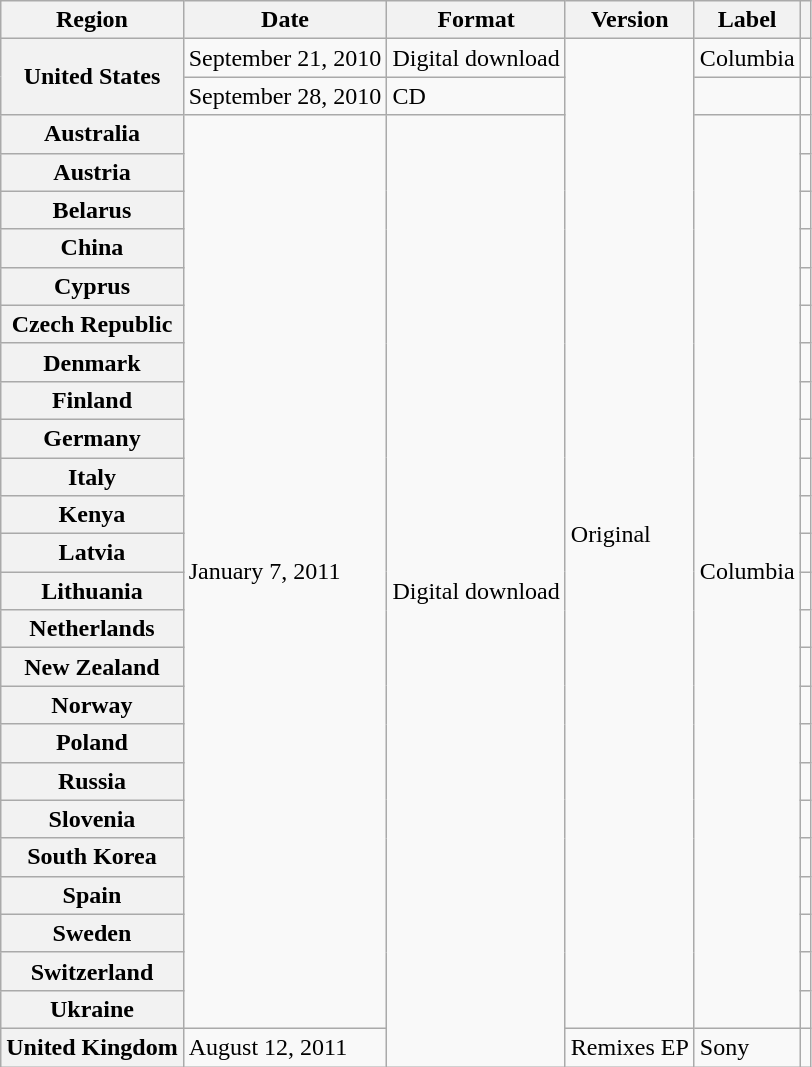<table class="wikitable plainrowheaders">
<tr>
<th>Region</th>
<th>Date</th>
<th>Format</th>
<th>Version</th>
<th>Label</th>
<th></th>
</tr>
<tr>
<th rowspan="2" scope="row">United States</th>
<td>September 21, 2010</td>
<td>Digital download</td>
<td rowspan="26">Original</td>
<td>Columbia</td>
<td></td>
</tr>
<tr>
<td>September 28, 2010</td>
<td>CD</td>
<td></td>
<td></td>
</tr>
<tr>
<th scope="row">Australia</th>
<td rowspan="24">January 7, 2011</td>
<td rowspan="25">Digital download</td>
<td rowspan="24">Columbia</td>
<td></td>
</tr>
<tr>
<th scope="row">Austria</th>
<td></td>
</tr>
<tr>
<th scope="row">Belarus</th>
<td></td>
</tr>
<tr>
<th scope="row">China</th>
<td></td>
</tr>
<tr>
<th scope="row">Cyprus</th>
<td></td>
</tr>
<tr>
<th scope="row">Czech Republic</th>
<td></td>
</tr>
<tr>
<th scope="row">Denmark</th>
<td></td>
</tr>
<tr>
<th scope="row">Finland</th>
<td></td>
</tr>
<tr>
<th scope="row">Germany</th>
<td></td>
</tr>
<tr>
<th scope="row">Italy</th>
<td></td>
</tr>
<tr>
<th scope="row">Kenya</th>
<td></td>
</tr>
<tr>
<th scope="row">Latvia</th>
<td></td>
</tr>
<tr>
<th scope="row">Lithuania</th>
<td></td>
</tr>
<tr>
<th scope="row">Netherlands</th>
<td></td>
</tr>
<tr>
<th scope="row">New Zealand</th>
<td></td>
</tr>
<tr>
<th scope="row">Norway</th>
<td></td>
</tr>
<tr>
<th scope="row">Poland</th>
<td></td>
</tr>
<tr>
<th scope="row">Russia</th>
<td></td>
</tr>
<tr>
<th scope="row">Slovenia</th>
<td></td>
</tr>
<tr>
<th scope="row">South Korea</th>
<td></td>
</tr>
<tr>
<th scope="row">Spain</th>
<td></td>
</tr>
<tr>
<th scope="row">Sweden</th>
<td></td>
</tr>
<tr>
<th scope="row">Switzerland</th>
<td></td>
</tr>
<tr>
<th scope="row">Ukraine</th>
<td></td>
</tr>
<tr>
<th scope="row">United Kingdom</th>
<td>August 12, 2011</td>
<td>Remixes EP</td>
<td>Sony</td>
<td></td>
</tr>
</table>
